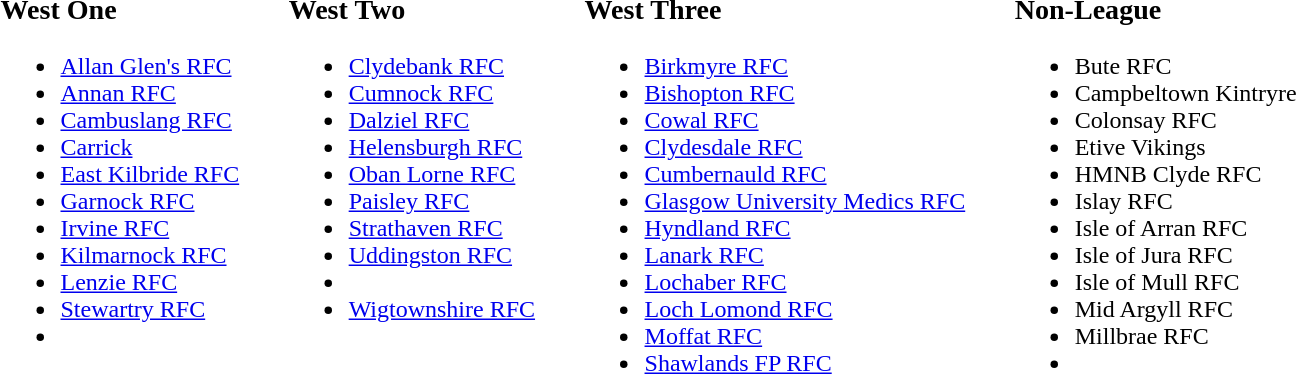<table>
<tr>
<td valign="top"><br><h3>West One</h3><ul><li><a href='#'>Allan Glen's RFC</a></li><li><a href='#'>Annan RFC</a></li><li><a href='#'>Cambuslang RFC</a></li><li><a href='#'>Carrick</a></li><li><a href='#'>East Kilbride RFC</a></li><li><a href='#'>Garnock RFC</a></li><li><a href='#'>Irvine RFC</a></li><li><a href='#'>Kilmarnock RFC</a></li><li><a href='#'>Lenzie RFC</a></li><li><a href='#'>Stewartry RFC</a></li><li></li></ul></td>
<td width="25"> </td>
<td valign="top"><br><h3>West Two</h3><ul><li><a href='#'>Clydebank RFC</a></li><li><a href='#'>Cumnock RFC</a></li><li><a href='#'>Dalziel RFC</a></li><li><a href='#'>Helensburgh RFC</a></li><li><a href='#'>Oban Lorne RFC</a></li><li><a href='#'>Paisley RFC</a></li><li><a href='#'>Strathaven RFC</a></li><li><a href='#'>Uddingston RFC</a></li><li></li><li><a href='#'>Wigtownshire RFC</a></li></ul></td>
<td width="25"> </td>
<td valign="top"><br><h3>West Three</h3><ul><li><a href='#'>Birkmyre RFC</a></li><li><a href='#'>Bishopton RFC</a></li><li><a href='#'>Cowal RFC</a></li><li><a href='#'>Clydesdale RFC</a></li><li><a href='#'>Cumbernauld RFC</a></li><li><a href='#'>Glasgow University Medics RFC</a></li><li><a href='#'>Hyndland RFC</a></li><li><a href='#'>Lanark RFC</a></li><li><a href='#'>Lochaber RFC</a></li><li><a href='#'>Loch Lomond RFC</a></li><li><a href='#'>Moffat RFC</a></li><li><a href='#'>Shawlands FP RFC</a></li></ul></td>
<td width="25"> </td>
<td valign="top"><br><h3>Non-League</h3><ul><li>Bute RFC</li><li>Campbeltown Kintryre</li><li>Colonsay RFC</li><li>Etive Vikings</li><li>HMNB Clyde RFC</li><li>Islay RFC</li><li>Isle of Arran RFC</li><li>Isle of Jura RFC</li><li>Isle of Mull RFC</li><li>Mid Argyll RFC</li><li>Millbrae RFC</li><li></li></ul></td>
</tr>
</table>
